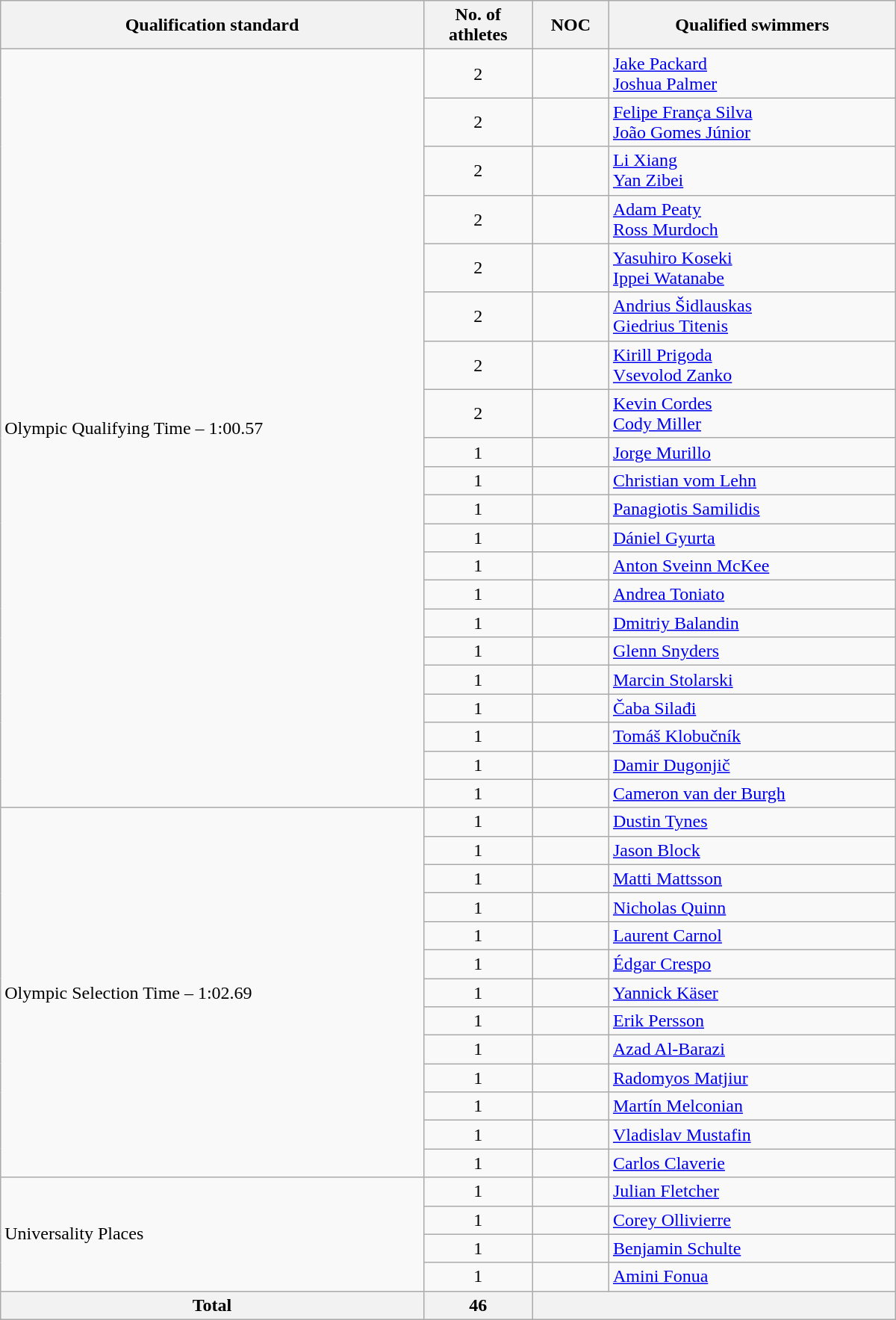<table class=wikitable style="text-align:left" width=800>
<tr>
<th>Qualification standard</th>
<th width=90>No. of athletes</th>
<th>NOC</th>
<th>Qualified swimmers</th>
</tr>
<tr>
<td rowspan=21>Olympic Qualifying Time – 1:00.57</td>
<td align=center>2</td>
<td></td>
<td><a href='#'>Jake Packard</a><br><a href='#'>Joshua Palmer</a></td>
</tr>
<tr>
<td align=center>2</td>
<td></td>
<td><a href='#'>Felipe França Silva</a><br><a href='#'>João Gomes Júnior</a></td>
</tr>
<tr>
<td align=center>2</td>
<td></td>
<td><a href='#'>Li Xiang</a><br><a href='#'>Yan Zibei</a></td>
</tr>
<tr>
<td align=center>2</td>
<td></td>
<td><a href='#'>Adam Peaty</a><br><a href='#'>Ross Murdoch</a></td>
</tr>
<tr>
<td align=center>2</td>
<td></td>
<td><a href='#'>Yasuhiro Koseki</a><br><a href='#'>Ippei Watanabe</a></td>
</tr>
<tr>
<td align=center>2</td>
<td></td>
<td><a href='#'>Andrius Šidlauskas</a><br><a href='#'>Giedrius Titenis</a></td>
</tr>
<tr>
<td align=center>2</td>
<td></td>
<td><a href='#'>Kirill Prigoda</a><br><a href='#'>Vsevolod Zanko</a></td>
</tr>
<tr>
<td align=center>2</td>
<td></td>
<td><a href='#'>Kevin Cordes</a><br><a href='#'>Cody Miller</a></td>
</tr>
<tr>
<td align=center>1</td>
<td></td>
<td><a href='#'>Jorge Murillo</a></td>
</tr>
<tr>
<td align=center>1</td>
<td></td>
<td><a href='#'>Christian vom Lehn</a></td>
</tr>
<tr>
<td align=center>1</td>
<td></td>
<td><a href='#'>Panagiotis Samilidis</a></td>
</tr>
<tr>
<td align=center>1</td>
<td></td>
<td><a href='#'>Dániel Gyurta</a></td>
</tr>
<tr>
<td align=center>1</td>
<td></td>
<td><a href='#'>Anton Sveinn McKee</a></td>
</tr>
<tr>
<td align=center>1</td>
<td></td>
<td><a href='#'>Andrea Toniato</a></td>
</tr>
<tr>
<td align=center>1</td>
<td></td>
<td><a href='#'>Dmitriy Balandin</a></td>
</tr>
<tr>
<td align=center>1</td>
<td></td>
<td><a href='#'>Glenn Snyders</a></td>
</tr>
<tr>
<td align=center>1</td>
<td></td>
<td><a href='#'>Marcin Stolarski</a></td>
</tr>
<tr>
<td align=center>1</td>
<td></td>
<td><a href='#'>Čaba Silađi</a></td>
</tr>
<tr>
<td align=center>1</td>
<td></td>
<td><a href='#'>Tomáš Klobučník</a></td>
</tr>
<tr>
<td align=center>1</td>
<td></td>
<td><a href='#'>Damir Dugonjič</a></td>
</tr>
<tr>
<td align=center>1</td>
<td></td>
<td><a href='#'>Cameron van der Burgh</a></td>
</tr>
<tr>
<td rowspan=13>Olympic Selection Time – 1:02.69</td>
<td align=center>1</td>
<td></td>
<td><a href='#'>Dustin Tynes</a></td>
</tr>
<tr>
<td align=center>1</td>
<td></td>
<td><a href='#'>Jason Block</a></td>
</tr>
<tr>
<td align=center>1</td>
<td></td>
<td><a href='#'>Matti Mattsson</a></td>
</tr>
<tr>
<td align=center>1</td>
<td></td>
<td><a href='#'>Nicholas Quinn</a></td>
</tr>
<tr>
<td align=center>1</td>
<td></td>
<td><a href='#'>Laurent Carnol</a></td>
</tr>
<tr>
<td align=center>1</td>
<td></td>
<td><a href='#'>Édgar Crespo</a></td>
</tr>
<tr>
<td align=center>1</td>
<td></td>
<td><a href='#'>Yannick Käser</a></td>
</tr>
<tr>
<td align=center>1</td>
<td></td>
<td><a href='#'>Erik Persson</a></td>
</tr>
<tr>
<td align=center>1</td>
<td></td>
<td><a href='#'>Azad Al-Barazi</a></td>
</tr>
<tr>
<td align=center>1</td>
<td></td>
<td><a href='#'>Radomyos Matjiur</a></td>
</tr>
<tr>
<td align=center>1</td>
<td></td>
<td><a href='#'>Martín Melconian</a></td>
</tr>
<tr>
<td align=center>1</td>
<td></td>
<td><a href='#'>Vladislav Mustafin</a></td>
</tr>
<tr>
<td align=center>1</td>
<td></td>
<td><a href='#'>Carlos Claverie</a></td>
</tr>
<tr>
<td rowspan=4>Universality Places</td>
<td align=center>1</td>
<td></td>
<td><a href='#'>Julian Fletcher</a></td>
</tr>
<tr>
<td align=center>1</td>
<td></td>
<td><a href='#'>Corey Ollivierre</a></td>
</tr>
<tr>
<td align=center>1</td>
<td></td>
<td><a href='#'>Benjamin Schulte</a></td>
</tr>
<tr>
<td align=center>1</td>
<td></td>
<td><a href='#'>Amini Fonua</a></td>
</tr>
<tr>
<th><strong>Total</strong></th>
<th>46</th>
<th colspan=2></th>
</tr>
</table>
